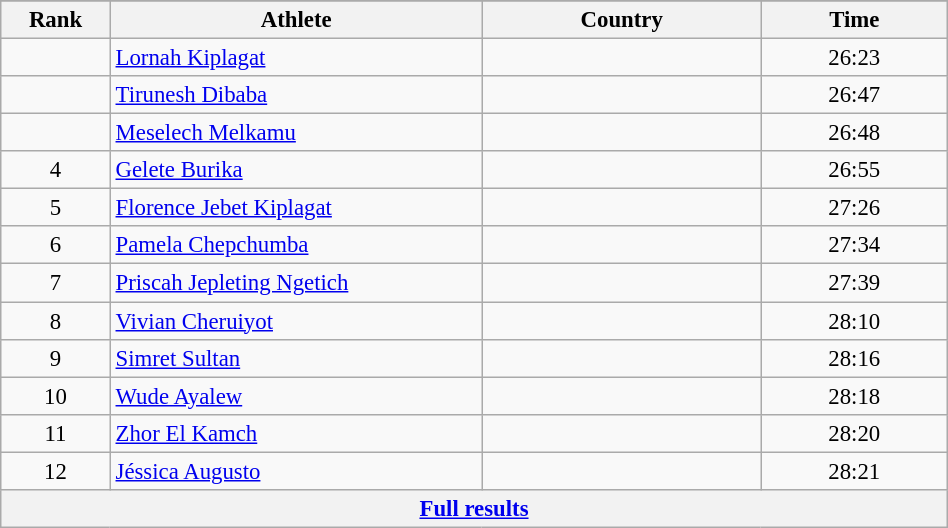<table class="wikitable sortable" style=" text-align:center; font-size:95%;" width="50%">
<tr>
</tr>
<tr>
<th width=5%>Rank</th>
<th width=20%>Athlete</th>
<th width=15%>Country</th>
<th width=10%>Time</th>
</tr>
<tr>
<td align=center></td>
<td align=left><a href='#'>Lornah Kiplagat</a></td>
<td align=left></td>
<td>26:23</td>
</tr>
<tr>
<td align=center></td>
<td align=left><a href='#'>Tirunesh Dibaba</a></td>
<td align=left></td>
<td>26:47</td>
</tr>
<tr>
<td align=center></td>
<td align=left><a href='#'>Meselech Melkamu</a></td>
<td align=left></td>
<td>26:48</td>
</tr>
<tr>
<td align=center>4</td>
<td align=left><a href='#'>Gelete Burika</a></td>
<td align=left></td>
<td>26:55</td>
</tr>
<tr>
<td align=center>5</td>
<td align=left><a href='#'>Florence Jebet Kiplagat</a></td>
<td align=left></td>
<td>27:26</td>
</tr>
<tr>
<td align=center>6</td>
<td align=left><a href='#'>Pamela Chepchumba</a></td>
<td align=left></td>
<td>27:34</td>
</tr>
<tr>
<td align=center>7</td>
<td align=left><a href='#'>Priscah Jepleting Ngetich</a></td>
<td align=left></td>
<td>27:39</td>
</tr>
<tr>
<td align=center>8</td>
<td align=left><a href='#'>Vivian Cheruiyot</a></td>
<td align=left></td>
<td>28:10</td>
</tr>
<tr>
<td align=center>9</td>
<td align=left><a href='#'>Simret Sultan</a></td>
<td align=left></td>
<td>28:16</td>
</tr>
<tr>
<td align=center>10</td>
<td align=left><a href='#'>Wude Ayalew</a></td>
<td align=left></td>
<td>28:18</td>
</tr>
<tr>
<td align=center>11</td>
<td align=left><a href='#'>Zhor El Kamch</a></td>
<td align=left></td>
<td>28:20</td>
</tr>
<tr>
<td align=center>12</td>
<td align=left><a href='#'>Jéssica Augusto</a></td>
<td align=left></td>
<td>28:21</td>
</tr>
<tr class="sortbottom">
<th colspan=4 align=center><a href='#'>Full results</a></th>
</tr>
</table>
